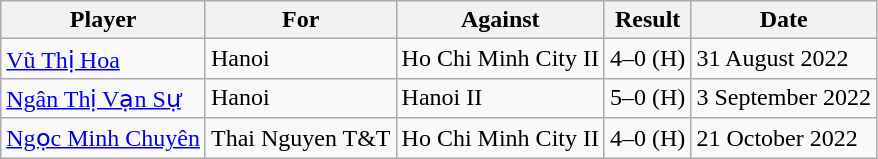<table class="wikitable">
<tr>
<th>Player</th>
<th>For</th>
<th>Against</th>
<th style="text-align:center">Result</th>
<th>Date</th>
</tr>
<tr>
<td> <a href='#'>Vũ Thị Hoa</a></td>
<td>Hanoi</td>
<td>Ho Chi Minh City II</td>
<td>4–0 (H)</td>
<td>31 August 2022</td>
</tr>
<tr>
<td> <a href='#'>Ngân Thị Vạn Sự</a></td>
<td>Hanoi</td>
<td>Hanoi II</td>
<td>5–0 (H)</td>
<td>3 September 2022</td>
</tr>
<tr>
<td> <a href='#'>Ngọc Minh Chuyên</a></td>
<td>Thai Nguyen T&T</td>
<td>Ho Chi Minh City II</td>
<td>4–0 (H)</td>
<td>21 October 2022</td>
</tr>
</table>
